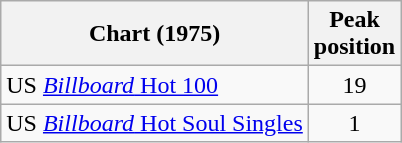<table class="wikitable sortable">
<tr>
<th>Chart (1975)</th>
<th>Peak<br>position</th>
</tr>
<tr>
<td>US <a href='#'><em>Billboard</em> Hot 100</a></td>
<td align="center">19</td>
</tr>
<tr>
<td>US <a href='#'><em>Billboard</em> Hot Soul Singles</a></td>
<td align="center">1</td>
</tr>
</table>
